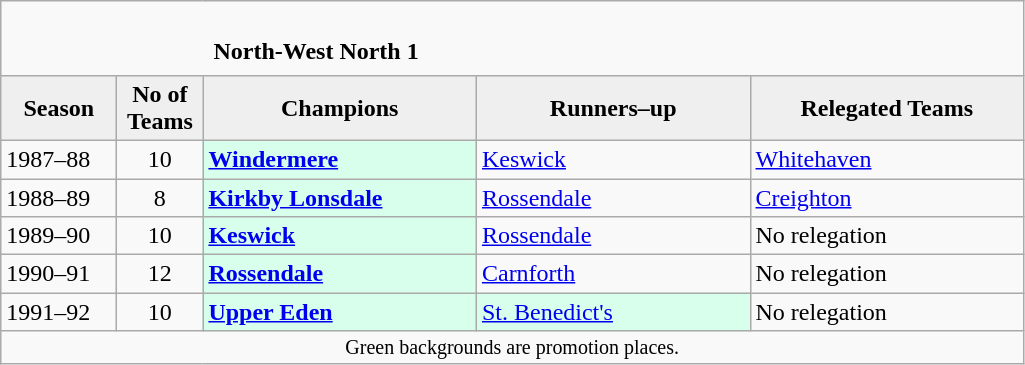<table class="wikitable" style="text-align: left;">
<tr>
<td colspan="11" cellpadding="0" cellspacing="0"><br><table border="0" style="width:100%;" cellpadding="0" cellspacing="0">
<tr>
<td style="width:20%; border:0;"></td>
<td style="border:0;"><strong>North-West North 1</strong></td>
<td style="width:20%; border:0;"></td>
</tr>
</table>
</td>
</tr>
<tr>
<th style="background:#efefef; width:70px;">Season</th>
<th style="background:#efefef; width:50px;">No of Teams</th>
<th style="background:#efefef; width:175px;">Champions</th>
<th style="background:#efefef; width:175px;">Runners–up</th>
<th style="background:#efefef; width:175px;">Relegated Teams</th>
</tr>
<tr align=left>
<td>1987–88</td>
<td style="text-align: center;">10</td>
<td style="background:#d8ffeb;"><strong><a href='#'>Windermere</a></strong></td>
<td><a href='#'>Keswick</a></td>
<td><a href='#'>Whitehaven</a></td>
</tr>
<tr>
<td>1988–89</td>
<td style="text-align: center;">8</td>
<td style="background:#d8ffeb;"><strong><a href='#'>Kirkby Lonsdale</a></strong></td>
<td><a href='#'>Rossendale</a></td>
<td><a href='#'>Creighton</a></td>
</tr>
<tr>
<td>1989–90</td>
<td style="text-align: center;">10</td>
<td style="background:#d8ffeb;"><strong><a href='#'>Keswick</a></strong></td>
<td><a href='#'>Rossendale</a></td>
<td>No relegation</td>
</tr>
<tr>
<td>1990–91</td>
<td style="text-align: center;">12</td>
<td style="background:#d8ffeb;"><strong><a href='#'>Rossendale</a></strong></td>
<td><a href='#'>Carnforth</a></td>
<td>No relegation</td>
</tr>
<tr>
<td>1991–92</td>
<td style="text-align: center;">10</td>
<td style="background:#d8ffeb;"><strong><a href='#'>Upper Eden</a></strong></td>
<td style="background:#d8ffeb;"><a href='#'>St. Benedict's</a></td>
<td>No relegation</td>
</tr>
<tr>
<td colspan="15"  style="border:0; font-size:smaller; text-align:center;">Green backgrounds are promotion places.</td>
</tr>
</table>
